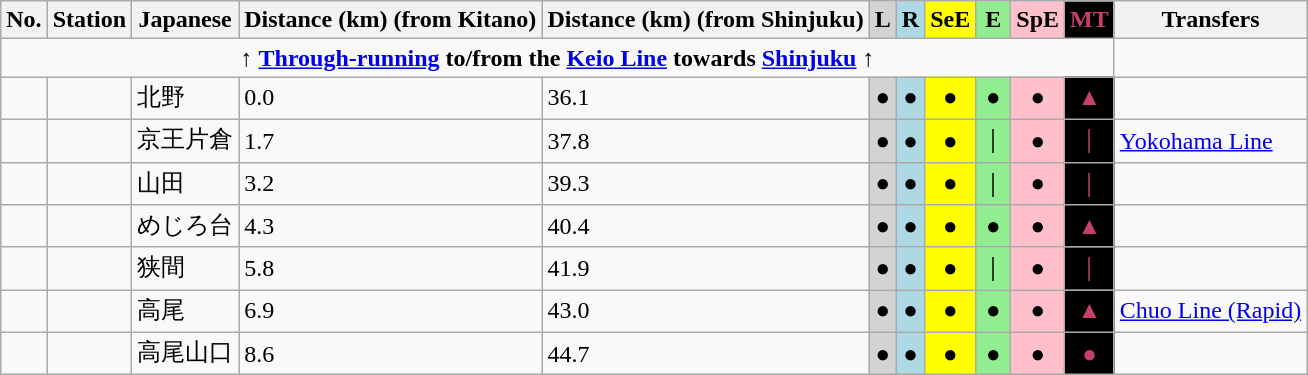<table class="wikitable">
<tr>
<th>No.</th>
<th>Station</th>
<th>Japanese</th>
<th>Distance (km) (from Kitano)</th>
<th>Distance (km) (from Shinjuku)</th>
<th style="background:lightgray; ">L</th>
<th style="background:lightblue; ">R</th>
<th style="background:yellow;">SeE</th>
<th style="background:lightgreen;">E</th>
<th style="background:pink;">SpE</th>
<th style="background:black;color:#c6406e;">MT</th>
<th>Transfers</th>
</tr>
<tr>
<td colspan="11" align="center">↑ <a href='#'><strong>Through-running</strong></a> <strong>to/from the <a href='#'>Keio Line</a> towards <a href='#'>Shinjuku</a> ↑</strong></td>
</tr>
<tr>
<td></td>
<td></td>
<td>北野</td>
<td>0.0</td>
<td>36.1</td>
<td style="background:lightgray; text-align:center;">●</td>
<td style="background:lightblue; text-align:center;">●</td>
<td style="background:yellow; text-align:center;">●</td>
<td style="background:lightgreen; text-align:center;">●</td>
<td style="background:pink; text-align:center;">●</td>
<td style="background:black;color:#c6406e;text-align:center;">▲</td>
<td></td>
</tr>
<tr>
<td></td>
<td></td>
<td>京王片倉</td>
<td>1.7</td>
<td>37.8</td>
<td style="background:lightgray; text-align:center;">●</td>
<td style="background:lightblue; text-align:center;">●</td>
<td style="background:yellow; text-align:center;">●</td>
<td style="background:lightgreen; text-align:center;">｜</td>
<td style="background:pink; text-align:center;">●</td>
<td style="background:black;color:#c6406e;text-align:center;">｜</td>
<td> <a href='#'>Yokohama Line</a></td>
</tr>
<tr>
<td></td>
<td></td>
<td>山田</td>
<td>3.2</td>
<td>39.3</td>
<td style="background:lightgray; text-align:center;">●</td>
<td style="background:lightblue; text-align:center;">●</td>
<td style="background:yellow; text-align:center;">●</td>
<td style="background:lightgreen; text-align:center;">｜</td>
<td style="background:pink; text-align:center;">●</td>
<td style="background:black;color:#c6406e;text-align:center;">｜</td>
<td></td>
</tr>
<tr>
<td></td>
<td></td>
<td>めじろ台</td>
<td>4.3</td>
<td>40.4</td>
<td style="background:lightgray; text-align:center;">●</td>
<td style="background:lightblue; text-align:center;">●</td>
<td style="background:yellow; text-align:center;">●</td>
<td style="background:lightgreen; text-align:center;">●</td>
<td style="background:pink; text-align:center;">●</td>
<td style="background:black;color:#c6406e;text-align:center;">▲</td>
<td></td>
</tr>
<tr>
<td></td>
<td></td>
<td>狭間</td>
<td>5.8</td>
<td>41.9</td>
<td style="background:lightgray; text-align:center;">●</td>
<td style="background:lightblue; text-align:center;">●</td>
<td style="background:yellow; text-align:center;">●</td>
<td style="background:lightgreen; text-align:center;">｜</td>
<td style="background:pink; text-align:center;">●</td>
<td style="background:black;color:#c6406e;text-align:center;">｜</td>
<td></td>
</tr>
<tr>
<td></td>
<td></td>
<td>高尾</td>
<td>6.9</td>
<td>43.0</td>
<td style="background:lightgray; text-align:center;">●</td>
<td style="background:lightblue; text-align:center;">●</td>
<td style="background:yellow; text-align:center;">●</td>
<td style="background:lightgreen; text-align:center;">●</td>
<td style="background:pink; text-align:center;">●</td>
<td style="background:black;color:#c6406e;text-align:center;">▲</td>
<td> <a href='#'>Chuo Line (Rapid)</a></td>
</tr>
<tr>
<td></td>
<td></td>
<td>高尾山口</td>
<td>8.6</td>
<td>44.7</td>
<td style="background:lightgray; text-align:center;">●</td>
<td style="background:lightblue; text-align:center;">●</td>
<td style="background:yellow; text-align:center;">●</td>
<td style="background:lightgreen; text-align:center;">●</td>
<td style="background:pink; text-align:center;">●</td>
<td style="background:black;color:#c6406e;text-align:center;">●</td>
<td></td>
</tr>
</table>
